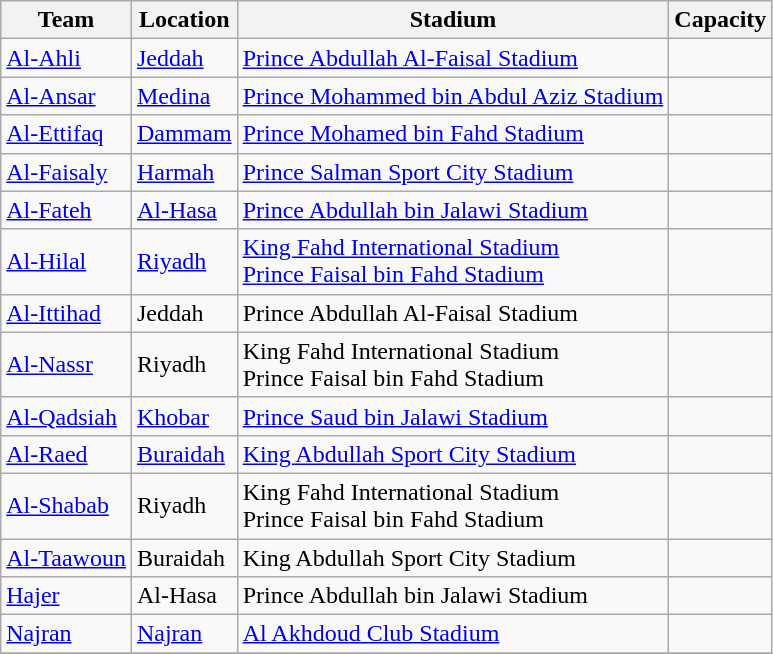<table class="wikitable sortable">
<tr>
<th>Team</th>
<th>Location</th>
<th>Stadium</th>
<th>Capacity</th>
</tr>
<tr>
<td><a href='#'>Al-Ahli</a></td>
<td><a href='#'>Jeddah</a></td>
<td><a href='#'>Prince Abdullah Al-Faisal Stadium</a></td>
<td style="text-align:center"></td>
</tr>
<tr>
<td><a href='#'>Al-Ansar</a></td>
<td><a href='#'>Medina</a></td>
<td><a href='#'>Prince Mohammed bin Abdul Aziz Stadium</a></td>
<td style="text-align:center"></td>
</tr>
<tr>
<td><a href='#'>Al-Ettifaq</a></td>
<td><a href='#'>Dammam</a></td>
<td><a href='#'>Prince Mohamed bin Fahd Stadium</a></td>
<td style="text-align:center"></td>
</tr>
<tr>
<td><a href='#'>Al-Faisaly</a></td>
<td><a href='#'>Harmah</a></td>
<td><a href='#'>Prince Salman Sport City Stadium</a></td>
<td style="text-align:center"></td>
</tr>
<tr>
<td><a href='#'>Al-Fateh</a></td>
<td><a href='#'>Al-Hasa</a></td>
<td><a href='#'>Prince Abdullah bin Jalawi Stadium</a></td>
<td style="text-align:center"></td>
</tr>
<tr>
<td><a href='#'>Al-Hilal</a></td>
<td><a href='#'>Riyadh</a></td>
<td><a href='#'>King Fahd International Stadium</a><br><a href='#'>Prince Faisal bin Fahd Stadium</a></td>
<td style="text-align:center"><br></td>
</tr>
<tr>
<td><a href='#'>Al-Ittihad</a></td>
<td>Jeddah</td>
<td>Prince Abdullah Al-Faisal Stadium</td>
<td style="text-align:center"></td>
</tr>
<tr>
<td><a href='#'>Al-Nassr</a></td>
<td>Riyadh</td>
<td>King Fahd International Stadium<br>Prince Faisal bin Fahd Stadium</td>
<td style="text-align:center"><br></td>
</tr>
<tr>
<td><a href='#'>Al-Qadsiah</a></td>
<td><a href='#'>Khobar</a></td>
<td><a href='#'>Prince Saud bin Jalawi Stadium</a></td>
<td style="text-align:center"></td>
</tr>
<tr>
<td><a href='#'>Al-Raed</a></td>
<td><a href='#'>Buraidah</a></td>
<td><a href='#'>King Abdullah Sport City Stadium</a></td>
<td style="text-align:center"></td>
</tr>
<tr>
<td><a href='#'>Al-Shabab</a></td>
<td>Riyadh</td>
<td>King Fahd International Stadium<br>Prince Faisal bin Fahd Stadium</td>
<td style="text-align:center"><br></td>
</tr>
<tr>
<td><a href='#'>Al-Taawoun</a></td>
<td>Buraidah</td>
<td>King Abdullah Sport City Stadium</td>
<td style="text-align:center"></td>
</tr>
<tr>
<td><a href='#'>Hajer</a></td>
<td>Al-Hasa</td>
<td>Prince Abdullah bin Jalawi Stadium</td>
<td style="text-align:center"></td>
</tr>
<tr>
<td><a href='#'>Najran</a></td>
<td><a href='#'>Najran</a></td>
<td><a href='#'>Al Akhdoud Club Stadium</a></td>
<td style="text-align:center"></td>
</tr>
<tr>
</tr>
</table>
